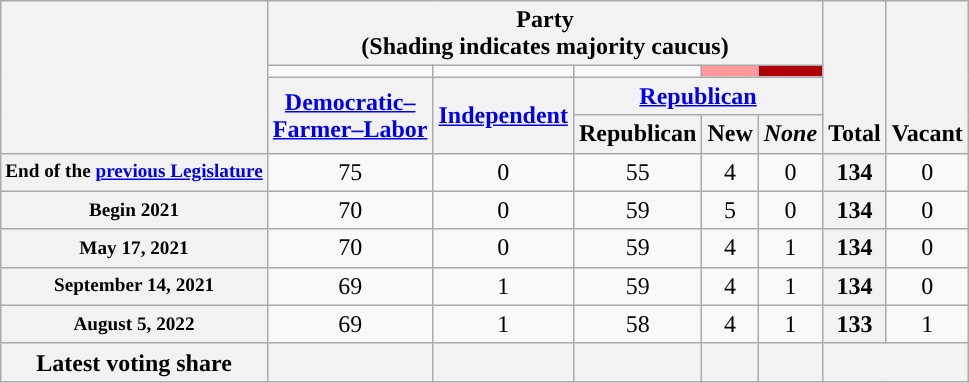<table class=wikitable style="text-align:center">
<tr style="vertical-align:bottom;">
<th rowspan="4"></th>
<th colspan=5>Party <div>(Shading indicates majority caucus)</div></th>
<th rowspan="4">Total</th>
<th rowspan="4">Vacant</th>
</tr>
<tr>
<td style="background-color:"></td>
<td style="background-color:"></td>
<td style="background-color:"></td>
<td style="background-color:#FF999C"></td>
<td style="background-color:#B00007"></td>
</tr>
<tr>
<th rowspan="2"><a href='#'>Democratic–<br>Farmer–Labor</a></th>
<th rowspan="2"><a href='#'>Independent</a></th>
<th colspan="3"><a href='#'>Republican</a></th>
</tr>
<tr>
<th>Republican</th>
<th>New</th>
<th><em>None</em></th>
</tr>
<tr>
<th nowrap style="font-size:80%">End of the <a href='#'>previous Legislature</a></th>
<td>75</td>
<td>0</td>
<td>55</td>
<td>4</td>
<td>0</td>
<th>134</th>
<td>0</td>
</tr>
<tr>
<th nowrap="" style="font-size:80%">Begin 2021</th>
<td>70</td>
<td>0</td>
<td>59</td>
<td>5</td>
<td>0</td>
<th>134</th>
<td>0</td>
</tr>
<tr>
<th nowrap="" style="font-size:80%">May 17, 2021</th>
<td>70</td>
<td>0</td>
<td>59</td>
<td>4</td>
<td>1</td>
<th>134</th>
<td>0</td>
</tr>
<tr>
<th nowrap="" style="font-size:80%">September 14, 2021</th>
<td>69</td>
<td>1</td>
<td>59</td>
<td>4</td>
<td>1</td>
<th>134</th>
<td>0</td>
</tr>
<tr>
<th nowrap=" " style="font-size:80%">August 5, 2022</th>
<td>69</td>
<td>1</td>
<td>58</td>
<td>4</td>
<td>1</td>
<th>133</th>
<td>1</td>
</tr>
<tr>
<th>Latest voting share</th>
<th></th>
<th></th>
<th></th>
<th></th>
<th></th>
<th colspan="2"></th>
</tr>
</table>
